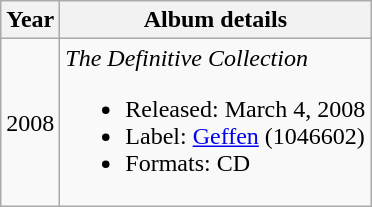<table class="wikitable">
<tr>
<th>Year</th>
<th>Album details</th>
</tr>
<tr>
<td style="text-align:center;">2008</td>
<td><em>The Definitive Collection</em><br><ul><li>Released: March 4, 2008</li><li>Label: <a href='#'>Geffen</a> (1046602)</li><li>Formats: CD</li></ul></td>
</tr>
</table>
